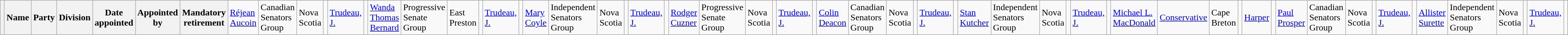<table class="sortable wikitable">
<tr>
<th align=left class="unsortable"></th>
<th>Name</th>
<th>Party</th>
<th>Division</th>
<th>Date appointed</th>
<th>Appointed by</th>
<th>Mandatory retirement<br></th>
<td><a href='#'>Réjean Aucoin</a></td>
<td>Canadian Senators Group</td>
<td>Nova Scotia</td>
<td></td>
<td><a href='#'>Trudeau, J.</a></td>
<td><br></td>
<td><a href='#'>Wanda Thomas Bernard</a></td>
<td>Progressive Senate Group</td>
<td>East Preston</td>
<td></td>
<td><a href='#'>Trudeau, J.</a></td>
<td><br></td>
<td><a href='#'>Mary Coyle</a></td>
<td>Independent Senators Group</td>
<td>Nova Scotia</td>
<td></td>
<td><a href='#'>Trudeau, J.</a></td>
<td><br></td>
<td><a href='#'>Rodger Cuzner</a></td>
<td>Progressive Senate Group</td>
<td>Nova Scotia</td>
<td></td>
<td><a href='#'>Trudeau, J.</a></td>
<td><br></td>
<td><a href='#'>Colin Deacon</a></td>
<td>Canadian Senators Group</td>
<td>Nova Scotia</td>
<td></td>
<td><a href='#'>Trudeau, J.</a></td>
<td><br></td>
<td><a href='#'>Stan Kutcher</a></td>
<td>Independent Senators Group</td>
<td>Nova Scotia</td>
<td></td>
<td><a href='#'>Trudeau, J.</a></td>
<td><br></td>
<td><a href='#'>Michael L. MacDonald</a></td>
<td><a href='#'>Conservative</a></td>
<td>Cape Breton</td>
<td></td>
<td><a href='#'>Harper</a></td>
<td><br></td>
<td><a href='#'>Paul Prosper</a></td>
<td>Canadian Senators Group</td>
<td>Nova Scotia</td>
<td></td>
<td><a href='#'>Trudeau, J.</a></td>
<td><br></td>
<td><a href='#'>Allister Surette</a></td>
<td>Independent Senators Group</td>
<td>Nova Scotia</td>
<td></td>
<td><a href='#'>Trudeau, J.</a></td>
<td></td>
</tr>
</table>
